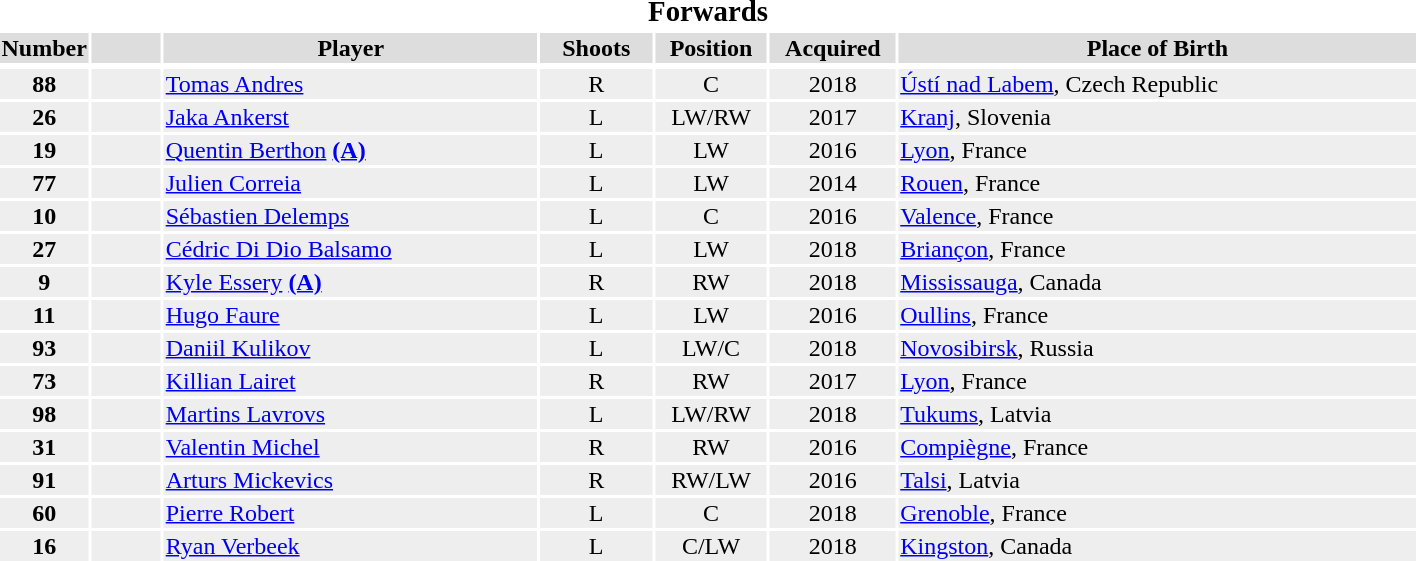<table width=75%>
<tr>
<th colspan=7><big>Forwards</big></th>
</tr>
<tr bgcolor="#dddddd">
<th width=5%>Number</th>
<th width=5%></th>
<th !width=15%>Player</th>
<th width=8%>Shoots</th>
<th width=8%>Position</th>
<th width=9%>Acquired</th>
<th width=37%>Place of Birth</th>
</tr>
<tr>
</tr>
<tr bgcolor="#eeeeee">
<td align=center><strong>88</strong></td>
<td align=center></td>
<td><a href='#'>Tomas Andres</a></td>
<td align=center>R</td>
<td align=center>C</td>
<td align=center>2018</td>
<td><a href='#'>Ústí nad Labem</a>, Czech Republic</td>
</tr>
<tr bgcolor="#eeeeee">
<td align=center><strong>26</strong></td>
<td align=center></td>
<td><a href='#'>Jaka Ankerst</a></td>
<td align=center>L</td>
<td align=center>LW/RW</td>
<td align=center>2017</td>
<td><a href='#'>Kranj</a>, Slovenia</td>
</tr>
<tr bgcolor="#eeeeee">
<td align=center><strong>19</strong></td>
<td align=center></td>
<td><a href='#'>Quentin Berthon</a> <a href='#'><strong>(A)</strong></a></td>
<td align=center>L</td>
<td align=center>LW</td>
<td align=center>2016</td>
<td><a href='#'>Lyon</a>, France</td>
</tr>
<tr bgcolor="#eeeeee">
<td align=center><strong>77</strong></td>
<td align=center></td>
<td><a href='#'>Julien Correia</a></td>
<td align=center>L</td>
<td align=center>LW</td>
<td align=center>2014</td>
<td><a href='#'>Rouen</a>, France</td>
</tr>
<tr bgcolor="#eeeeee">
<td align=center><strong>10</strong></td>
<td align=center></td>
<td><a href='#'>Sébastien Delemps</a></td>
<td align=center>L</td>
<td align=center>C</td>
<td align=center>2016</td>
<td><a href='#'>Valence</a>, France</td>
</tr>
<tr bgcolor="#eeeeee">
<td align=center><strong>27</strong></td>
<td align=center></td>
<td><a href='#'>Cédric Di Dio Balsamo</a></td>
<td align=center>L</td>
<td align=center>LW</td>
<td align=center>2018</td>
<td><a href='#'>Briançon</a>, France</td>
</tr>
<tr bgcolor="#eeeeee">
<td align=center><strong>9</strong></td>
<td align=center></td>
<td><a href='#'>Kyle Essery</a> <a href='#'><strong>(A)</strong></a></td>
<td align=center>R</td>
<td align=center>RW</td>
<td align=center>2018</td>
<td><a href='#'>Mississauga</a>, Canada</td>
</tr>
<tr bgcolor="#eeeeee">
<td align=center><strong>11</strong></td>
<td align=center></td>
<td><a href='#'>Hugo Faure</a></td>
<td align=center>L</td>
<td align=center>LW</td>
<td align=center>2016</td>
<td><a href='#'>Oullins</a>, France</td>
</tr>
<tr bgcolor="#eeeeee">
<td align=center><strong>93</strong></td>
<td align=center></td>
<td><a href='#'>Daniil Kulikov</a></td>
<td align=center>L</td>
<td align=center>LW/C</td>
<td align=center>2018</td>
<td><a href='#'>Novosibirsk</a>, Russia</td>
</tr>
<tr bgcolor="#eeeeee">
<td align=center><strong>73</strong></td>
<td align=center></td>
<td><a href='#'>Killian Lairet</a></td>
<td align=center>R</td>
<td align=center>RW</td>
<td align=center>2017</td>
<td><a href='#'>Lyon</a>, France</td>
</tr>
<tr bgcolor="#eeeeee">
<td align=center><strong>98</strong></td>
<td align=center></td>
<td><a href='#'>Martins Lavrovs</a></td>
<td align=center>L</td>
<td align=center>LW/RW</td>
<td align=center>2018</td>
<td><a href='#'>Tukums</a>, Latvia</td>
</tr>
<tr bgcolor="#eeeeee">
<td align=center><strong>31</strong></td>
<td align=center></td>
<td><a href='#'>Valentin Michel</a></td>
<td align=center>R</td>
<td align=center>RW</td>
<td align=center>2016</td>
<td><a href='#'>Compiègne</a>, France</td>
</tr>
<tr bgcolor="#eeeeee">
<td align=center><strong>91</strong></td>
<td align=center></td>
<td><a href='#'>Arturs Mickevics</a></td>
<td align=center>R</td>
<td align=center>RW/LW</td>
<td align=center>2016</td>
<td><a href='#'>Talsi</a>, Latvia</td>
</tr>
<tr bgcolor="#eeeeee">
<td align=center><strong>60</strong></td>
<td align=center></td>
<td><a href='#'>Pierre Robert</a></td>
<td align=center>L</td>
<td align=center>C</td>
<td align=center>2018</td>
<td><a href='#'>Grenoble</a>, France</td>
</tr>
<tr bgcolor="#eeeeee">
<td align=center><strong>16</strong></td>
<td align=center></td>
<td><a href='#'>Ryan Verbeek</a></td>
<td align=center>L</td>
<td align=center>C/LW</td>
<td align=center>2018</td>
<td><a href='#'>Kingston</a>, Canada</td>
</tr>
</table>
